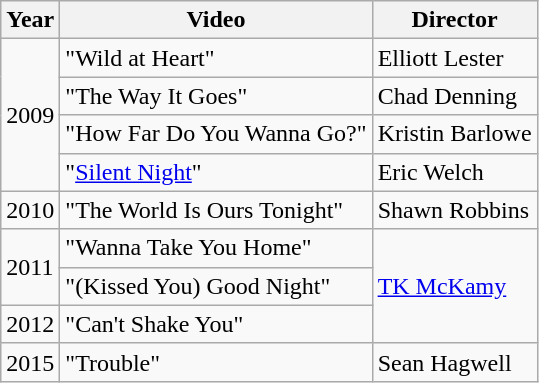<table class="wikitable">
<tr>
<th>Year</th>
<th>Video</th>
<th>Director</th>
</tr>
<tr>
<td rowspan="4">2009</td>
<td>"Wild at Heart"</td>
<td>Elliott Lester</td>
</tr>
<tr>
<td>"The Way It Goes"</td>
<td>Chad Denning</td>
</tr>
<tr>
<td>"How Far Do You Wanna Go?"</td>
<td>Kristin Barlowe</td>
</tr>
<tr>
<td>"<a href='#'>Silent Night</a>"</td>
<td>Eric Welch</td>
</tr>
<tr>
<td>2010</td>
<td>"The World Is Ours Tonight"</td>
<td>Shawn Robbins</td>
</tr>
<tr>
<td rowspan="2">2011</td>
<td>"Wanna Take You Home"</td>
<td rowspan="3"><a href='#'>TK McKamy</a></td>
</tr>
<tr>
<td>"(Kissed You) Good Night"</td>
</tr>
<tr>
<td>2012</td>
<td>"Can't Shake You"</td>
</tr>
<tr>
<td>2015</td>
<td>"Trouble"</td>
<td>Sean Hagwell</td>
</tr>
</table>
